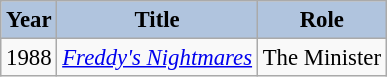<table class="wikitable" style="font-size:95%;">
<tr>
<th style="background:#B0C4DE;">Year</th>
<th style="background:#B0C4DE;">Title</th>
<th style="background:#B0C4DE;">Role</th>
</tr>
<tr>
<td>1988</td>
<td><em><a href='#'>Freddy's Nightmares</a></em></td>
<td>The Minister</td>
</tr>
</table>
